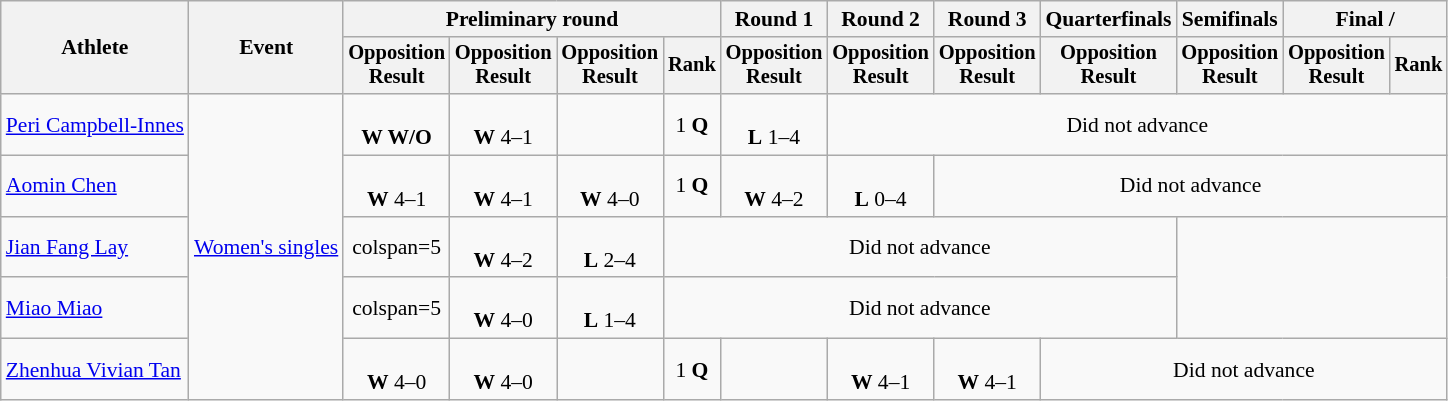<table class="wikitable" style="font-size:90%">
<tr>
<th rowspan="2">Athlete</th>
<th rowspan="2">Event</th>
<th colspan=4>Preliminary round</th>
<th>Round 1</th>
<th>Round 2</th>
<th>Round 3</th>
<th>Quarterfinals</th>
<th>Semifinals</th>
<th colspan=2>Final / </th>
</tr>
<tr style="font-size:95%">
<th>Opposition<br>Result</th>
<th>Opposition<br>Result</th>
<th>Opposition<br>Result</th>
<th>Rank</th>
<th>Opposition<br>Result</th>
<th>Opposition<br>Result</th>
<th>Opposition<br>Result</th>
<th>Opposition<br>Result</th>
<th>Opposition<br>Result</th>
<th>Opposition<br>Result</th>
<th>Rank</th>
</tr>
<tr align=center>
<td align=left><a href='#'>Peri Campbell-Innes</a></td>
<td align=left rowspan=5><a href='#'>Women's singles</a></td>
<td><br><strong>W W/O</strong></td>
<td><br><strong>W</strong> 4–1</td>
<td></td>
<td>1 <strong>Q</strong></td>
<td><br><strong>L</strong> 1–4</td>
<td colspan=6>Did not advance</td>
</tr>
<tr align=center>
<td align=left><a href='#'>Aomin Chen</a></td>
<td><br><strong>W</strong> 4–1</td>
<td><br><strong>W</strong> 4–1</td>
<td><br><strong>W</strong> 4–0</td>
<td>1 <strong>Q</strong></td>
<td><br><strong>W</strong> 4–2</td>
<td><br><strong>L</strong> 0–4</td>
<td colspan=5>Did not advance</td>
</tr>
<tr align=center>
<td align=left><a href='#'>Jian Fang Lay</a></td>
<td>colspan=5 </td>
<td><br><strong>W</strong> 4–2</td>
<td><br><strong>L</strong> 2–4</td>
<td colspan=5>Did not advance</td>
</tr>
<tr align=center>
<td align=left><a href='#'>Miao Miao</a></td>
<td>colspan=5 </td>
<td><br><strong>W</strong> 4–0</td>
<td><br><strong>L</strong> 1–4</td>
<td colspan=5>Did not advance</td>
</tr>
<tr align=center>
<td align=left><a href='#'>Zhenhua Vivian Tan</a></td>
<td><br><strong>W</strong> 4–0</td>
<td><br><strong>W</strong> 4–0</td>
<td></td>
<td>1 <strong>Q</strong></td>
<td></td>
<td><br><strong>W</strong> 4–1</td>
<td><br><strong>W</strong> 4–1</td>
<td colspan=5>Did not advance</td>
</tr>
</table>
